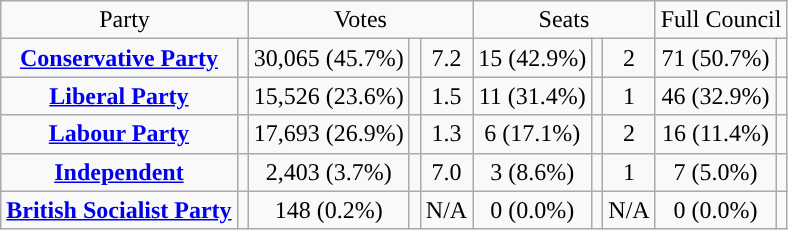<table class=wikitable style="text-align:center;">
<tr>
<td colspan=2>Party</td>
<td colspan=3>Votes</td>
<td colspan=3>Seats</td>
<td colspan=3>Full Council</td>
</tr>
<tr>
<td><strong><a href='#'>Conservative Party</a></strong></td>
<td style="background:"></td>
<td>30,065 (45.7%)</td>
<td></td>
<td> 7.2</td>
<td>15 (42.9%)</td>
<td></td>
<td> 2</td>
<td>71 (50.7%)</td>
<td></td>
</tr>
<tr>
<td><strong><a href='#'>Liberal Party</a></strong></td>
<td style="background:"></td>
<td>15,526 (23.6%)</td>
<td></td>
<td> 1.5</td>
<td>11 (31.4%)</td>
<td></td>
<td> 1</td>
<td>46 (32.9%)</td>
<td></td>
</tr>
<tr>
<td><strong><a href='#'>Labour Party</a></strong></td>
<td style="background:"></td>
<td>17,693 (26.9%)</td>
<td></td>
<td> 1.3</td>
<td>6 (17.1%)</td>
<td></td>
<td> 2</td>
<td>16 (11.4%)</td>
<td></td>
</tr>
<tr>
<td><strong><a href='#'>Independent</a></strong></td>
<td style="background:"></td>
<td>2,403 (3.7%)</td>
<td></td>
<td> 7.0</td>
<td>3 (8.6%)</td>
<td></td>
<td> 1</td>
<td>7 (5.0%)</td>
<td></td>
</tr>
<tr>
<td><strong><a href='#'>British Socialist Party</a></strong></td>
<td style="background:"></td>
<td>148 (0.2%)</td>
<td></td>
<td>N/A</td>
<td>0 (0.0%)</td>
<td></td>
<td>N/A</td>
<td>0 (0.0%)</td>
<td></td>
</tr>
</table>
